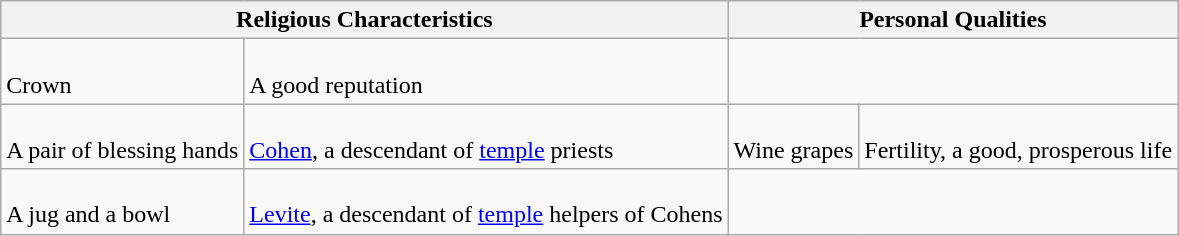<table class="wikitable">
<tr>
<th colspan="2">Religious Characteristics</th>
<th colspan="2">Personal Qualities</th>
</tr>
<tr>
<td><br>Crown</td>
<td><br>A good reputation</td>
</tr>
<tr>
<td><br>A pair of blessing hands</td>
<td><br><a href='#'>Cohen</a>, a descendant of <a href='#'>temple</a> priests</td>
<td><br>Wine grapes</td>
<td><br>Fertility, a good, prosperous life</td>
</tr>
<tr>
<td><br>A jug and a bowl</td>
<td><br><a href='#'>Levite</a>, a  descendant of <a href='#'>temple</a> helpers of Cohens</td>
<td colspan="2"></td>
</tr>
</table>
